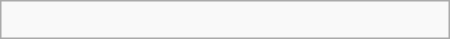<table class="wikitable" border="1" width=300px align="right">
<tr>
<td><br></td>
</tr>
</table>
